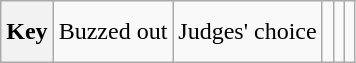<table class="wikitable" style="height:2.6em">
<tr>
<th>Key</th>
<td> Buzzed out</td>
<td> Judges' choice</td>
<td></td>
<td></td>
<td></td>
</tr>
</table>
